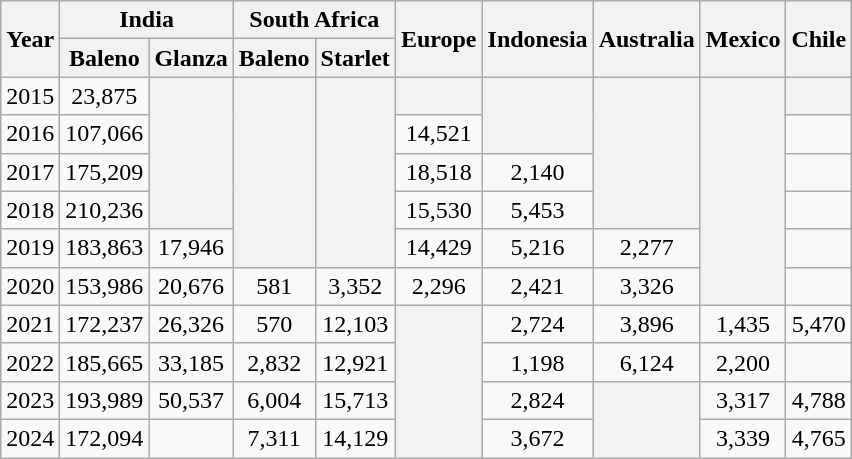<table class="wikitable" style="text-align:center;">
<tr>
<th rowspan="2">Year</th>
<th colspan="2">India</th>
<th colspan="2">South Africa</th>
<th rowspan="2">Europe</th>
<th rowspan="2">Indonesia</th>
<th rowspan="2">Australia</th>
<th rowspan="2">Mexico</th>
<th rowspan="2">Chile</th>
</tr>
<tr>
<th>Baleno</th>
<th>Glanza</th>
<th>Baleno</th>
<th>Starlet</th>
</tr>
<tr>
<td>2015</td>
<td>23,875</td>
<th rowspan="4"></th>
<th rowspan="5"></th>
<th rowspan="5"></th>
<th></th>
<th rowspan="2"></th>
<th rowspan="4"></th>
<th rowspan="6"></th>
<th></th>
</tr>
<tr>
<td>2016</td>
<td>107,066</td>
<td>14,521</td>
<td></td>
</tr>
<tr>
<td>2017</td>
<td>175,209</td>
<td>18,518</td>
<td>2,140</td>
<td></td>
</tr>
<tr>
<td>2018</td>
<td>210,236</td>
<td>15,530</td>
<td>5,453</td>
<td></td>
</tr>
<tr>
<td>2019</td>
<td>183,863</td>
<td>17,946</td>
<td>14,429</td>
<td>5,216</td>
<td>2,277</td>
<td></td>
</tr>
<tr>
<td>2020</td>
<td>153,986</td>
<td>20,676</td>
<td>581</td>
<td>3,352</td>
<td>2,296</td>
<td>2,421</td>
<td>3,326</td>
<td></td>
</tr>
<tr>
<td>2021</td>
<td>172,237</td>
<td>26,326</td>
<td>570</td>
<td>12,103</td>
<th rowspan="4"></th>
<td>2,724</td>
<td>3,896</td>
<td>1,435</td>
<td>5,470</td>
</tr>
<tr>
<td>2022</td>
<td>185,665</td>
<td>33,185</td>
<td>2,832</td>
<td>12,921</td>
<td>1,198</td>
<td>6,124</td>
<td>2,200</td>
<td></td>
</tr>
<tr>
<td>2023</td>
<td>193,989</td>
<td>50,537</td>
<td>6,004</td>
<td>15,713</td>
<td>2,824</td>
<th rowspan="2"></th>
<td>3,317</td>
<td>4,788</td>
</tr>
<tr>
<td>2024</td>
<td>172,094</td>
<td></td>
<td>7,311</td>
<td>14,129</td>
<td>3,672</td>
<td>3,339</td>
<td>4,765</td>
</tr>
</table>
